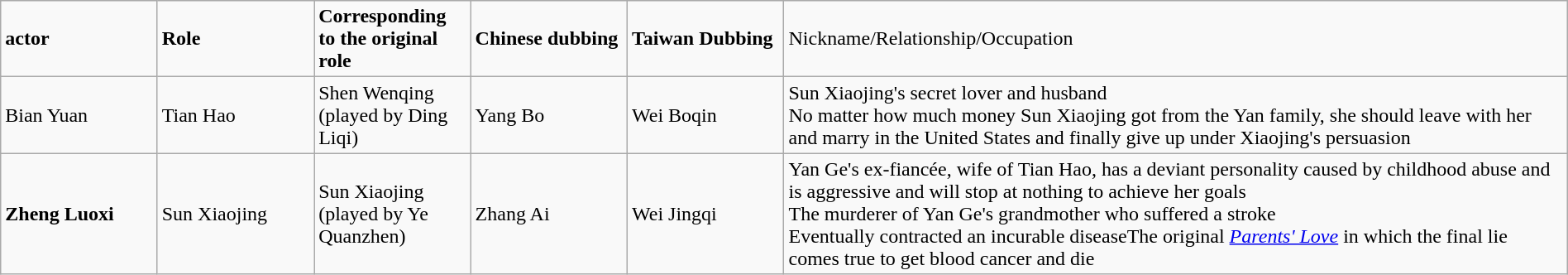<table class="wikitable" style="width:100%">
<tr>
<td style="width:10%"><strong>actor</strong></td>
<td style="width:10%"><strong>Role</strong></td>
<td style="width:10%"><strong>Corresponding to the original role</strong></td>
<td style="width:10%"><strong>Chinese dubbing</strong></td>
<td style="width:10%"><strong>Taiwan Dubbing</strong></td>
<td>Nickname/Relationship/Occupation</td>
</tr>
<tr>
<td>Bian Yuan</td>
<td>Tian Hao</td>
<td>Shen Wenqing<br>(played by Ding Liqi)</td>
<td>Yang Bo</td>
<td>Wei Boqin</td>
<td>Sun Xiaojing's secret lover and husband<br>No matter how much money Sun Xiaojing got from the Yan family, she should leave with her and marry in the United States and finally give up under Xiaojing's persuasion</td>
</tr>
<tr>
<td><strong>Zheng Luoxi</strong></td>
<td>Sun Xiaojing</td>
<td>Sun Xiaojing<br>(played by Ye Quanzhen)</td>
<td>Zhang Ai</td>
<td>Wei Jingqi</td>
<td>Yan Ge's ex-fiancée, wife of Tian Hao, has a deviant personality caused by childhood abuse and is aggressive and will stop at nothing to achieve her goals<br>The murderer of Yan Ge's grandmother who suffered a stroke<br>Eventually contracted an incurable diseaseThe original <em><a href='#'>Parents' Love</a></em> in which the final lie comes true to get blood cancer and die</td>
</tr>
</table>
